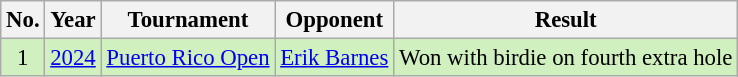<table class="wikitable" style="font-size:95%;">
<tr>
<th>No.</th>
<th>Year</th>
<th>Tournament</th>
<th>Opponent</th>
<th>Result</th>
</tr>
<tr style="background:#D0F0C0;">
<td align=center>1</td>
<td><a href='#'>2024</a></td>
<td><a href='#'>Puerto Rico Open</a></td>
<td> <a href='#'>Erik Barnes</a></td>
<td>Won with birdie on fourth extra hole</td>
</tr>
</table>
